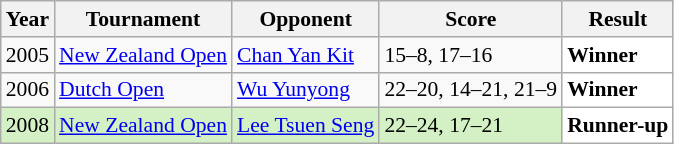<table class="sortable wikitable" style="font-size: 90%;">
<tr>
<th>Year</th>
<th>Tournament</th>
<th>Opponent</th>
<th>Score</th>
<th>Result</th>
</tr>
<tr>
<td align="center">2005</td>
<td><a href='#'>New Zealand Open</a></td>
<td> <a href='#'>Chan Yan Kit</a></td>
<td>15–8, 17–16</td>
<td style="text-align:left; background:white"> <strong>Winner</strong></td>
</tr>
<tr>
<td align="center">2006</td>
<td><a href='#'>Dutch Open</a></td>
<td> <a href='#'>Wu Yunyong</a></td>
<td>22–20, 14–21, 21–9</td>
<td style="text-align:left; background:white"> <strong>Winner</strong></td>
</tr>
<tr style="background:#D4F1C5">
<td align="center">2008</td>
<td><a href='#'>New Zealand Open</a></td>
<td> <a href='#'>Lee Tsuen Seng</a></td>
<td>22–24, 17–21</td>
<td style="text-align:left; background:white"> <strong>Runner-up</strong></td>
</tr>
</table>
